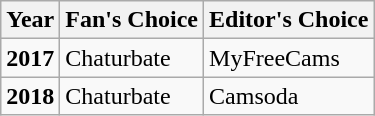<table class="wikitable">
<tr>
<th>Year</th>
<th>Fan's Choice</th>
<th>Editor's Choice</th>
</tr>
<tr>
<td><strong>2017</strong></td>
<td>Chaturbate</td>
<td>MyFreeCams</td>
</tr>
<tr>
<td><strong>2018</strong></td>
<td>Chaturbate</td>
<td>Camsoda</td>
</tr>
</table>
